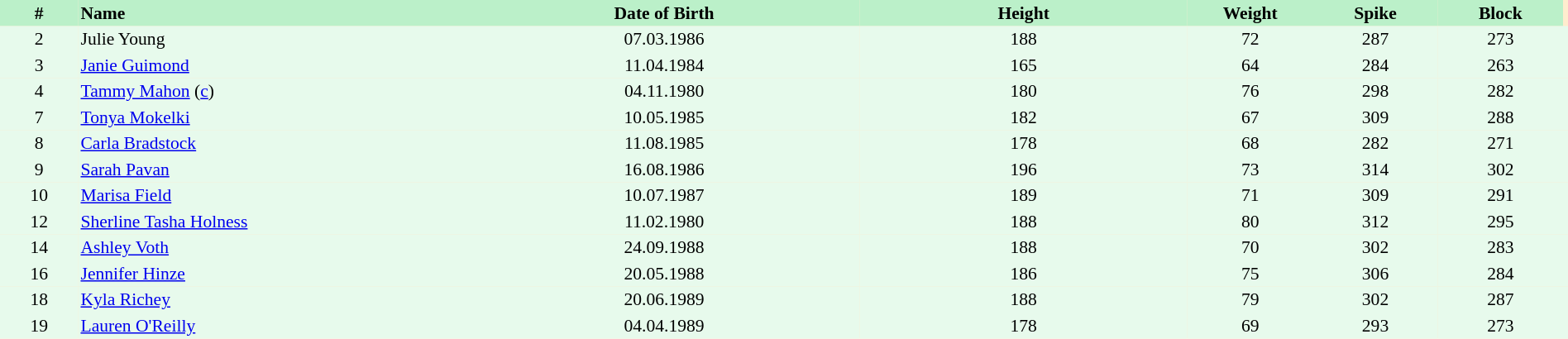<table border=0 cellpadding=2 cellspacing=0  |- bgcolor=#FFECCE style="text-align:center; font-size:90%;" width=100%>
<tr bgcolor=#BBF0C9>
<th width=5%>#</th>
<th width=25% align=left>Name</th>
<th width=25%>Date of Birth</th>
<th width=21%>Height</th>
<th width=8%>Weight</th>
<th width=8%>Spike</th>
<th width=8%>Block</th>
</tr>
<tr bgcolor=#E7FAEC>
<td>2</td>
<td align=left>Julie Young</td>
<td>07.03.1986</td>
<td>188</td>
<td>72</td>
<td>287</td>
<td>273</td>
<td></td>
</tr>
<tr bgcolor=#E7FAEC>
<td>3</td>
<td align=left><a href='#'>Janie Guimond</a></td>
<td>11.04.1984</td>
<td>165</td>
<td>64</td>
<td>284</td>
<td>263</td>
<td></td>
</tr>
<tr bgcolor=#E7FAEC>
<td>4</td>
<td align=left><a href='#'>Tammy Mahon</a> (<a href='#'>c</a>)</td>
<td>04.11.1980</td>
<td>180</td>
<td>76</td>
<td>298</td>
<td>282</td>
<td></td>
</tr>
<tr bgcolor=#E7FAEC>
<td>7</td>
<td align=left><a href='#'>Tonya Mokelki</a></td>
<td>10.05.1985</td>
<td>182</td>
<td>67</td>
<td>309</td>
<td>288</td>
<td></td>
</tr>
<tr bgcolor=#E7FAEC>
<td>8</td>
<td align=left><a href='#'>Carla Bradstock</a></td>
<td>11.08.1985</td>
<td>178</td>
<td>68</td>
<td>282</td>
<td>271</td>
<td></td>
</tr>
<tr bgcolor=#E7FAEC>
<td>9</td>
<td align=left><a href='#'>Sarah Pavan</a></td>
<td>16.08.1986</td>
<td>196</td>
<td>73</td>
<td>314</td>
<td>302</td>
<td></td>
</tr>
<tr bgcolor=#E7FAEC>
<td>10</td>
<td align=left><a href='#'>Marisa Field</a></td>
<td>10.07.1987</td>
<td>189</td>
<td>71</td>
<td>309</td>
<td>291</td>
<td></td>
</tr>
<tr bgcolor=#E7FAEC>
<td>12</td>
<td align=left><a href='#'>Sherline Tasha Holness</a></td>
<td>11.02.1980</td>
<td>188</td>
<td>80</td>
<td>312</td>
<td>295</td>
<td></td>
</tr>
<tr bgcolor=#E7FAEC>
<td>14</td>
<td align=left><a href='#'>Ashley Voth</a></td>
<td>24.09.1988</td>
<td>188</td>
<td>70</td>
<td>302</td>
<td>283</td>
<td></td>
</tr>
<tr bgcolor=#E7FAEC>
<td>16</td>
<td align=left><a href='#'>Jennifer Hinze</a></td>
<td>20.05.1988</td>
<td>186</td>
<td>75</td>
<td>306</td>
<td>284</td>
<td></td>
</tr>
<tr bgcolor=#E7FAEC>
<td>18</td>
<td align=left><a href='#'>Kyla Richey</a></td>
<td>20.06.1989</td>
<td>188</td>
<td>79</td>
<td>302</td>
<td>287</td>
<td></td>
</tr>
<tr bgcolor=#E7FAEC>
<td>19</td>
<td align=left><a href='#'>Lauren O'Reilly</a></td>
<td>04.04.1989</td>
<td>178</td>
<td>69</td>
<td>293</td>
<td>273</td>
<td></td>
</tr>
</table>
